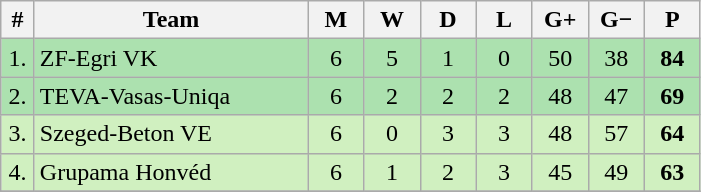<table class="wikitable" style="text-align: center;">
<tr>
<th width="15">#</th>
<th width="175">Team</th>
<th width="30">M</th>
<th width="30">W</th>
<th width="30">D</th>
<th width="30">L</th>
<th width="30">G+</th>
<th width="30">G−</th>
<th width="30">P</th>
</tr>
<tr style="background: #ACE1AF;">
<td>1.</td>
<td align="left">ZF-Egri VK</td>
<td>6</td>
<td>5</td>
<td>1</td>
<td>0</td>
<td>50</td>
<td>38</td>
<td><strong>84</strong></td>
</tr>
<tr style="background: #ACE1AF;">
<td>2.</td>
<td align="left">TEVA-Vasas-Uniqa</td>
<td>6</td>
<td>2</td>
<td>2</td>
<td>2</td>
<td>48</td>
<td>47</td>
<td><strong>69</strong></td>
</tr>
<tr style="background: #D0F0C0;">
<td>3.</td>
<td align="left">Szeged-Beton VE</td>
<td>6</td>
<td>0</td>
<td>3</td>
<td>3</td>
<td>48</td>
<td>57</td>
<td><strong>64</strong></td>
</tr>
<tr style="background: #D0F0C0;">
<td>4.</td>
<td align="left">Grupama Honvéd</td>
<td>6</td>
<td>1</td>
<td>2</td>
<td>3</td>
<td>45</td>
<td>49</td>
<td><strong>63</strong></td>
</tr>
<tr>
</tr>
</table>
